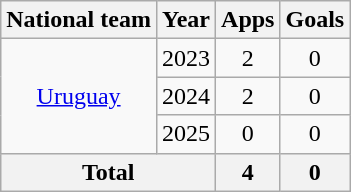<table class="wikitable" style="text-align:center">
<tr>
<th>National team</th>
<th>Year</th>
<th>Apps</th>
<th>Goals</th>
</tr>
<tr>
<td rowspan=3><a href='#'>Uruguay</a></td>
<td>2023</td>
<td>2</td>
<td>0</td>
</tr>
<tr>
<td>2024</td>
<td>2</td>
<td>0</td>
</tr>
<tr>
<td>2025</td>
<td>0</td>
<td>0</td>
</tr>
<tr>
<th colspan=2>Total</th>
<th>4</th>
<th>0</th>
</tr>
</table>
